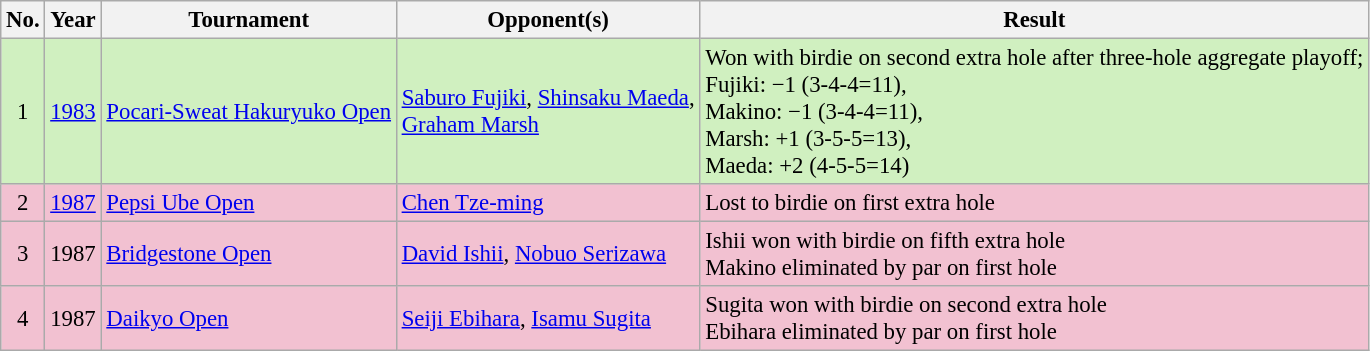<table class="wikitable" style="font-size:95%;">
<tr>
<th>No.</th>
<th>Year</th>
<th>Tournament</th>
<th>Opponent(s)</th>
<th>Result</th>
</tr>
<tr style="background:#D0F0C0;">
<td align=center>1</td>
<td><a href='#'>1983</a></td>
<td><a href='#'>Pocari-Sweat Hakuryuko Open</a></td>
<td> <a href='#'>Saburo Fujiki</a>,  <a href='#'>Shinsaku Maeda</a>,<br> <a href='#'>Graham Marsh</a></td>
<td>Won with birdie on second extra hole after three-hole aggregate playoff;<br>Fujiki: −1 (3-4-4=11),<br>Makino: −1 (3-4-4=11),<br>Marsh: +1 (3-5-5=13),<br>Maeda: +2 (4-5-5=14)</td>
</tr>
<tr style="background:#F2C1D1;">
<td align=center>2</td>
<td><a href='#'>1987</a></td>
<td><a href='#'>Pepsi Ube Open</a></td>
<td> <a href='#'>Chen Tze-ming</a></td>
<td>Lost to birdie on first extra hole</td>
</tr>
<tr style="background:#F2C1D1;">
<td align=center>3</td>
<td>1987</td>
<td><a href='#'>Bridgestone Open</a></td>
<td> <a href='#'>David Ishii</a>,  <a href='#'>Nobuo Serizawa</a></td>
<td>Ishii won with birdie on fifth extra hole<br>Makino eliminated by par on first hole</td>
</tr>
<tr style="background:#F2C1D1;">
<td align=center>4</td>
<td>1987</td>
<td><a href='#'>Daikyo Open</a></td>
<td> <a href='#'>Seiji Ebihara</a>,  <a href='#'>Isamu Sugita</a></td>
<td>Sugita won with birdie on second extra hole<br>Ebihara eliminated by par on first hole</td>
</tr>
</table>
